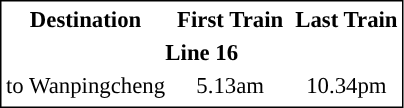<table style="text-align:centre; font-size:95%; border:1px solid black">
<tr>
<th>Destination</th>
<th></th>
<th>First Train</th>
<th></th>
<th>Last Train</th>
</tr>
<tr>
<th colspan="7" style="background-color:#">Line 16</th>
</tr>
<tr>
<td>to Wanpingcheng</td>
<td></td>
<td style="text-align:center">5.13am</td>
<td></td>
<td style="text-align:center">10.34pm</td>
</tr>
<tr>
</tr>
</table>
